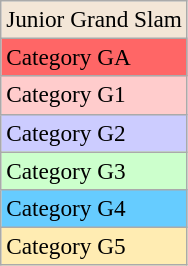<table class="sortable wikitable" style=font-size:97%>
<tr bgcolor=#f3e6d7>
<td>Junior Grand Slam</td>
</tr>
<tr bgcolor=#FF6666>
<td>Category GA</td>
</tr>
<tr bgcolor=#ffcccc>
<td>Category G1</td>
</tr>
<tr bgcolor=#ccccff>
<td>Category G2</td>
</tr>
<tr bgcolor=#CCFFCC>
<td>Category G3</td>
</tr>
<tr bgcolor=#66CCFF>
<td>Category G4</td>
</tr>
<tr bgcolor=#ffecb2>
<td>Category G5</td>
</tr>
</table>
